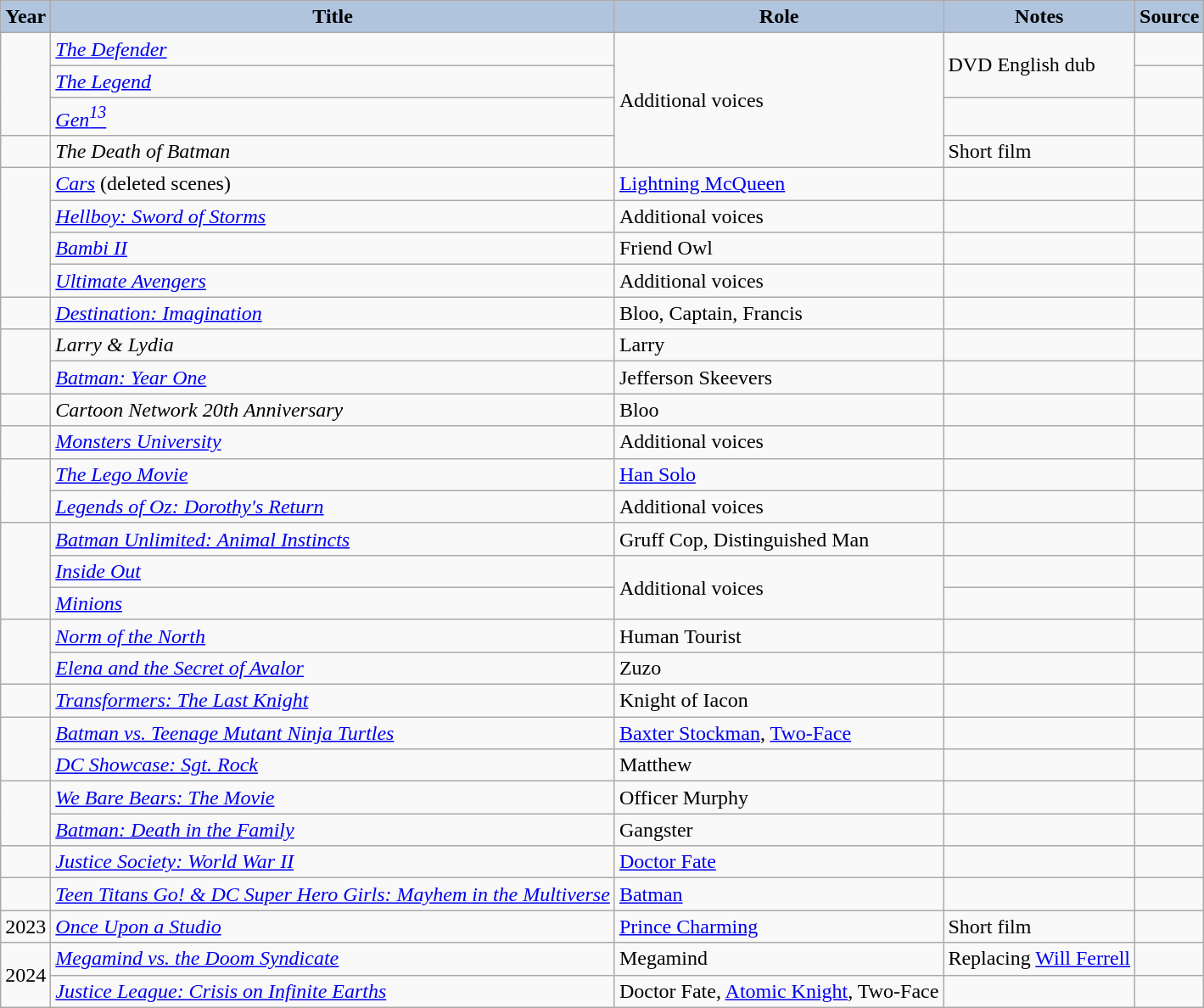<table class="wikitable sortable plainrowheaders" style="width=95%; font-size: 100%;">
<tr>
<th style="background:#b0c4de;">Year</th>
<th style="background:#b0c4de;">Title</th>
<th style="background:#b0c4de;">Role</th>
<th style="background:#b0c4de;" class="unsortable">Notes</th>
<th style="background:#b0c4de;" class="unsortable">Source</th>
</tr>
<tr>
<td rowspan="3"></td>
<td><em><a href='#'>The Defender</a></em></td>
<td rowspan="4">Additional voices</td>
<td rowspan="2">DVD English dub</td>
<td></td>
</tr>
<tr>
<td><em><a href='#'>The Legend</a></em></td>
<td></td>
</tr>
<tr>
<td><em><a href='#'>Gen<sup>13</sup></a></em></td>
<td></td>
<td></td>
</tr>
<tr>
<td></td>
<td><em>The Death of Batman</em></td>
<td>Short film</td>
<td></td>
</tr>
<tr>
<td rowspan="4"></td>
<td><em><a href='#'>Cars</a></em> (deleted scenes)</td>
<td><a href='#'>Lightning McQueen</a></td>
<td></td>
<td></td>
</tr>
<tr>
<td><em><a href='#'>Hellboy: Sword of Storms</a></em></td>
<td>Additional voices</td>
<td></td>
<td> </td>
</tr>
<tr>
<td><em><a href='#'>Bambi II</a></em></td>
<td>Friend Owl</td>
<td></td>
<td></td>
</tr>
<tr>
<td><em><a href='#'>Ultimate Avengers</a></em></td>
<td>Additional voices</td>
<td></td>
<td></td>
</tr>
<tr>
<td></td>
<td><em><a href='#'>Destination: Imagination</a></em></td>
<td>Bloo, Captain, Francis</td>
<td></td>
<td></td>
</tr>
<tr>
<td rowspan="2"></td>
<td><em>Larry & Lydia</em></td>
<td>Larry</td>
<td></td>
<td></td>
</tr>
<tr>
<td><em><a href='#'>Batman: Year One</a></em></td>
<td>Jefferson Skeevers</td>
<td></td>
<td></td>
</tr>
<tr>
<td></td>
<td><em>Cartoon Network 20th Anniversary</em></td>
<td>Bloo</td>
<td></td>
<td> </td>
</tr>
<tr>
<td></td>
<td><em><a href='#'>Monsters University</a></em></td>
<td>Additional voices</td>
<td></td>
<td></td>
</tr>
<tr>
<td rowspan="2"></td>
<td><em><a href='#'>The Lego Movie</a></em></td>
<td><a href='#'>Han Solo</a></td>
<td></td>
<td></td>
</tr>
<tr>
<td><em><a href='#'>Legends of Oz: Dorothy's Return</a></em></td>
<td>Additional voices</td>
<td></td>
<td></td>
</tr>
<tr>
<td rowspan="3"></td>
<td><em><a href='#'>Batman Unlimited: Animal Instincts</a></em></td>
<td>Gruff Cop, Distinguished Man</td>
<td></td>
<td></td>
</tr>
<tr>
<td><em><a href='#'>Inside Out</a></em></td>
<td rowspan="2">Additional voices</td>
<td></td>
<td></td>
</tr>
<tr>
<td><em><a href='#'>Minions</a></em></td>
<td></td>
<td></td>
</tr>
<tr>
<td rowspan="2"></td>
<td><em><a href='#'>Norm of the North</a></em></td>
<td>Human Tourist</td>
<td></td>
<td></td>
</tr>
<tr>
<td><em><a href='#'>Elena and the Secret of Avalor</a></em></td>
<td>Zuzo</td>
<td></td>
<td></td>
</tr>
<tr>
<td></td>
<td><em><a href='#'>Transformers: The Last Knight</a></em></td>
<td>Knight of Iacon</td>
<td></td>
<td></td>
</tr>
<tr>
<td rowspan="2"></td>
<td><em><a href='#'>Batman vs. Teenage Mutant Ninja Turtles</a></em></td>
<td><a href='#'>Baxter Stockman</a>, <a href='#'>Two-Face</a></td>
<td></td>
<td></td>
</tr>
<tr>
<td><em><a href='#'>DC Showcase: Sgt. Rock</a></em></td>
<td>Matthew</td>
<td></td>
<td></td>
</tr>
<tr>
<td rowspan="2"></td>
<td><em><a href='#'>We Bare Bears: The Movie</a></em></td>
<td>Officer Murphy</td>
<td></td>
<td></td>
</tr>
<tr>
<td><em><a href='#'>Batman: Death in the Family</a></em></td>
<td>Gangster</td>
<td></td>
<td></td>
</tr>
<tr>
<td></td>
<td><em><a href='#'>Justice Society: World War II</a></em></td>
<td><a href='#'>Doctor Fate</a></td>
<td></td>
<td></td>
</tr>
<tr>
<td></td>
<td><em><a href='#'>Teen Titans Go! & DC Super Hero Girls: Mayhem in the Multiverse</a></em></td>
<td><a href='#'>Batman</a></td>
<td></td>
<td></td>
</tr>
<tr>
<td>2023</td>
<td><em><a href='#'>Once Upon a Studio</a></em></td>
<td><a href='#'>Prince Charming</a></td>
<td>Short film</td>
<td></td>
</tr>
<tr>
<td rowspan="2">2024</td>
<td><em><a href='#'>Megamind vs. the Doom Syndicate</a></em></td>
<td>Megamind</td>
<td>Replacing <a href='#'>Will Ferrell</a></td>
<td></td>
</tr>
<tr>
<td><em><a href='#'>Justice League: Crisis on Infinite Earths</a></em></td>
<td>Doctor Fate, <a href='#'>Atomic Knight</a>, Two-Face</td>
<td></td>
<td></td>
</tr>
</table>
